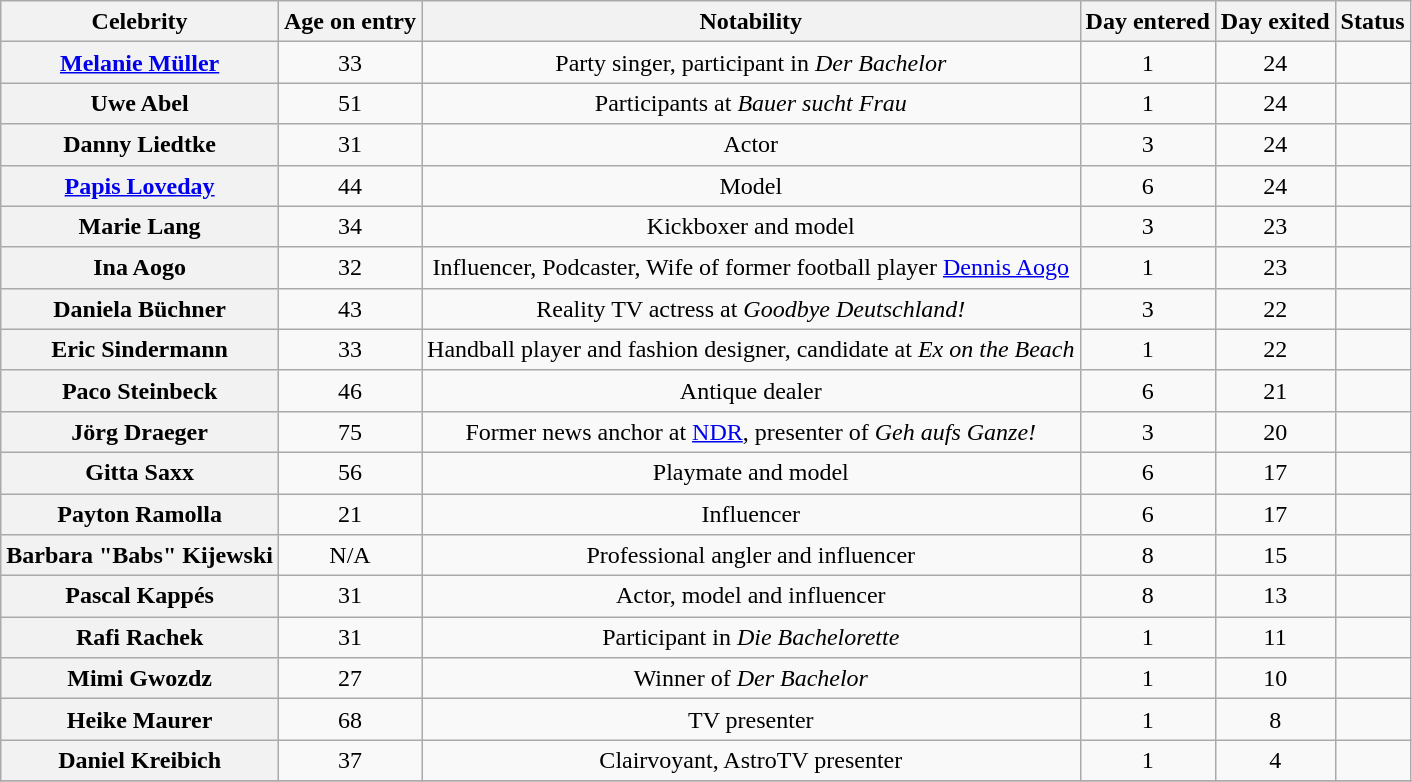<table class="wikitable sortable" style="text-align:center; line-height:20px; width:auto;">
<tr>
<th scope="col">Celebrity</th>
<th scope="col">Age on entry</th>
<th scope="col">Notability</th>
<th scope="col">Day entered</th>
<th scope="col">Day exited</th>
<th scope="col">Status</th>
</tr>
<tr>
<th><a href='#'>Melanie Müller</a></th>
<td>33</td>
<td>Party singer, participant in <em>Der Bachelor</em></td>
<td>1</td>
<td>24</td>
<td></td>
</tr>
<tr>
<th>Uwe Abel</th>
<td>51</td>
<td>Participants at <em>Bauer sucht Frau</em></td>
<td>1</td>
<td>24</td>
<td></td>
</tr>
<tr>
<th>Danny Liedtke</th>
<td>31</td>
<td>Actor</td>
<td>3</td>
<td>24</td>
<td></td>
</tr>
<tr>
<th><a href='#'>Papis Loveday</a></th>
<td>44</td>
<td>Model</td>
<td>6</td>
<td>24</td>
<td></td>
</tr>
<tr>
<th>Marie Lang</th>
<td>34</td>
<td>Kickboxer and model</td>
<td>3</td>
<td>23</td>
<td></td>
</tr>
<tr>
<th>Ina Aogo</th>
<td>32</td>
<td>Influencer, Podcaster, Wife of former football player <a href='#'>Dennis Aogo</a></td>
<td>1</td>
<td>23</td>
<td></td>
</tr>
<tr>
<th>Daniela Büchner</th>
<td>43</td>
<td>Reality TV actress at <em>Goodbye Deutschland!</em></td>
<td>3</td>
<td>22</td>
<td></td>
</tr>
<tr>
<th>Eric Sindermann</th>
<td>33</td>
<td>Handball player and fashion designer, candidate at <em>Ex on the Beach</em></td>
<td>1</td>
<td>22</td>
<td></td>
</tr>
<tr>
<th>Paco Steinbeck</th>
<td>46</td>
<td>Antique dealer</td>
<td>6</td>
<td>21</td>
<td></td>
</tr>
<tr>
<th>Jörg Draeger</th>
<td>75</td>
<td>Former news anchor at <a href='#'>NDR</a>, presenter of <em>Geh aufs Ganze!</em></td>
<td>3</td>
<td>20</td>
<td></td>
</tr>
<tr>
<th>Gitta Saxx</th>
<td>56</td>
<td>Playmate and model</td>
<td>6</td>
<td>17</td>
<td></td>
</tr>
<tr>
<th>Payton Ramolla</th>
<td>21</td>
<td>Influencer</td>
<td>6</td>
<td>17</td>
<td></td>
</tr>
<tr>
<th>Barbara "Babs" Kijewski</th>
<td>N/A</td>
<td>Professional angler and influencer</td>
<td>8</td>
<td>15</td>
<td></td>
</tr>
<tr>
<th>Pascal Kappés</th>
<td>31</td>
<td>Actor, model and influencer</td>
<td>8</td>
<td>13</td>
<td></td>
</tr>
<tr>
<th>Rafi Rachek</th>
<td>31</td>
<td>Participant in <em>Die Bachelorette</em></td>
<td>1</td>
<td>11</td>
<td></td>
</tr>
<tr>
<th>Mimi Gwozdz</th>
<td>27</td>
<td>Winner of <em>Der Bachelor</em></td>
<td>1</td>
<td>10</td>
<td></td>
</tr>
<tr>
<th>Heike Maurer</th>
<td>68</td>
<td>TV presenter</td>
<td>1</td>
<td>8</td>
<td></td>
</tr>
<tr>
<th>Daniel Kreibich</th>
<td>37</td>
<td>Clairvoyant, AstroTV presenter</td>
<td>1</td>
<td>4</td>
<td></td>
</tr>
<tr>
</tr>
</table>
